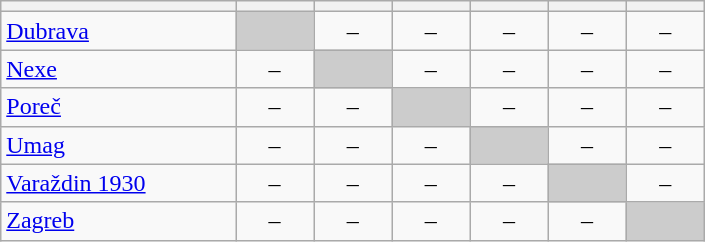<table class="wikitable" style="text-align: center;" width="470">
<tr>
<th width=175></th>
<th width=55></th>
<th width=55></th>
<th width=55></th>
<th width=55></th>
<th width=55></th>
<th width=55></th>
</tr>
<tr>
<td style="text-align: left;"><a href='#'>Dubrava</a></td>
<td bgcolor=#CCCCCC> </td>
<td>–</td>
<td>–</td>
<td>–</td>
<td>–</td>
<td>–</td>
</tr>
<tr>
<td style="text-align: left;"><a href='#'>Nexe</a></td>
<td>–</td>
<td bgcolor=#CCCCCC> </td>
<td>–</td>
<td>–</td>
<td>–</td>
<td>–</td>
</tr>
<tr>
<td style="text-align: left;"><a href='#'>Poreč</a></td>
<td>–</td>
<td>–</td>
<td bgcolor=#CCCCCC> </td>
<td>–</td>
<td>–</td>
<td>–</td>
</tr>
<tr>
<td style="text-align: left;"><a href='#'>Umag</a></td>
<td>–</td>
<td>–</td>
<td>–</td>
<td bgcolor=#CCCCCC> </td>
<td>–</td>
<td>–</td>
</tr>
<tr>
<td style="text-align: left;"><a href='#'>Varaždin 1930</a></td>
<td>–</td>
<td>–</td>
<td>–</td>
<td>–</td>
<td bgcolor=#CCCCCC> </td>
<td>–</td>
</tr>
<tr>
<td style="text-align: left;"><a href='#'>Zagreb</a></td>
<td>–</td>
<td>–</td>
<td>–</td>
<td>–</td>
<td>–</td>
<td bgcolor=#CCCCCC> </td>
</tr>
</table>
